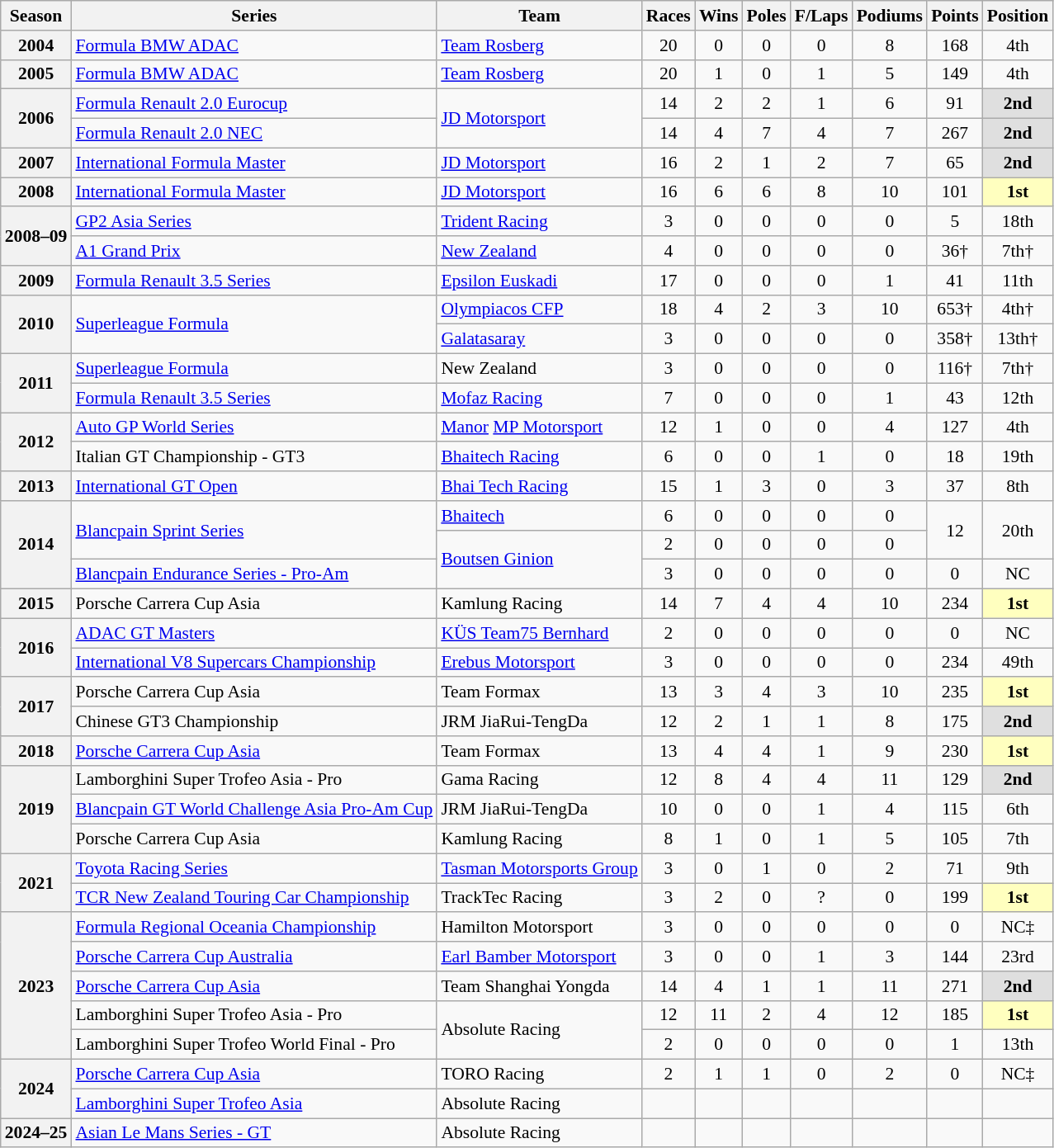<table class="wikitable" style="font-size: 90%; text-align:center">
<tr>
<th>Season</th>
<th>Series</th>
<th>Team</th>
<th>Races</th>
<th>Wins</th>
<th>Poles</th>
<th>F/Laps</th>
<th>Podiums</th>
<th>Points</th>
<th>Position</th>
</tr>
<tr>
<th>2004</th>
<td align=left><a href='#'>Formula BMW ADAC</a></td>
<td align=left><a href='#'>Team Rosberg</a></td>
<td>20</td>
<td>0</td>
<td>0</td>
<td>0</td>
<td>8</td>
<td>168</td>
<td>4th</td>
</tr>
<tr>
<th>2005</th>
<td align=left><a href='#'>Formula BMW ADAC</a></td>
<td align=left><a href='#'>Team Rosberg</a></td>
<td>20</td>
<td>1</td>
<td>0</td>
<td>1</td>
<td>5</td>
<td>149</td>
<td>4th</td>
</tr>
<tr>
<th rowspan=2>2006</th>
<td align=left><a href='#'>Formula Renault 2.0 Eurocup</a></td>
<td align=left rowspan=2><a href='#'>JD Motorsport</a></td>
<td>14</td>
<td>2</td>
<td>2</td>
<td>1</td>
<td>6</td>
<td>91</td>
<td style="background:#DFDFDF;"><strong>2nd</strong></td>
</tr>
<tr>
<td align=left><a href='#'>Formula Renault 2.0 NEC</a></td>
<td>14</td>
<td>4</td>
<td>7</td>
<td>4</td>
<td>7</td>
<td>267</td>
<td style="background:#DFDFDF;"><strong>2nd</strong></td>
</tr>
<tr>
<th>2007</th>
<td align=left><a href='#'>International Formula Master</a></td>
<td align=left><a href='#'>JD Motorsport</a></td>
<td>16</td>
<td>2</td>
<td>1</td>
<td>2</td>
<td>7</td>
<td>65</td>
<td style="background:#DFDFDF;"><strong>2nd</strong></td>
</tr>
<tr>
<th>2008</th>
<td align=left><a href='#'>International Formula Master</a></td>
<td align=left><a href='#'>JD Motorsport</a></td>
<td>16</td>
<td>6</td>
<td>6</td>
<td>8</td>
<td>10</td>
<td>101</td>
<td style="background:#FFFFBF;"><strong>1st</strong></td>
</tr>
<tr>
<th rowspan=2>2008–09</th>
<td align=left><a href='#'>GP2 Asia Series</a></td>
<td align=left><a href='#'>Trident Racing</a></td>
<td>3</td>
<td>0</td>
<td>0</td>
<td>0</td>
<td>0</td>
<td>5</td>
<td>18th</td>
</tr>
<tr>
<td align=left><a href='#'>A1 Grand Prix</a></td>
<td align=left><a href='#'>New Zealand</a></td>
<td>4</td>
<td>0</td>
<td>0</td>
<td>0</td>
<td>0</td>
<td>36†</td>
<td>7th†</td>
</tr>
<tr>
<th>2009</th>
<td align=left><a href='#'>Formula Renault 3.5 Series</a></td>
<td align=left><a href='#'>Epsilon Euskadi</a></td>
<td>17</td>
<td>0</td>
<td>0</td>
<td>0</td>
<td>1</td>
<td>41</td>
<td>11th</td>
</tr>
<tr>
<th rowspan=2>2010</th>
<td align=left rowspan=2><a href='#'>Superleague Formula</a></td>
<td align=left><a href='#'>Olympiacos CFP</a></td>
<td>18</td>
<td>4</td>
<td>2</td>
<td>3</td>
<td>10</td>
<td>653†</td>
<td>4th†</td>
</tr>
<tr>
<td align=left><a href='#'>Galatasaray</a></td>
<td>3</td>
<td>0</td>
<td>0</td>
<td>0</td>
<td>0</td>
<td>358†</td>
<td>13th†</td>
</tr>
<tr>
<th rowspan=2>2011</th>
<td align=left><a href='#'>Superleague Formula</a></td>
<td align=left>New Zealand</td>
<td>3</td>
<td>0</td>
<td>0</td>
<td>0</td>
<td>0</td>
<td>116†</td>
<td>7th†</td>
</tr>
<tr>
<td align=left><a href='#'>Formula Renault 3.5 Series</a></td>
<td align=left><a href='#'>Mofaz Racing</a></td>
<td>7</td>
<td>0</td>
<td>0</td>
<td>0</td>
<td>1</td>
<td>43</td>
<td>12th</td>
</tr>
<tr>
<th rowspan=2>2012</th>
<td align=left><a href='#'>Auto GP World Series</a></td>
<td align=left><a href='#'>Manor</a> <a href='#'>MP Motorsport</a></td>
<td>12</td>
<td>1</td>
<td>0</td>
<td>0</td>
<td>4</td>
<td>127</td>
<td>4th</td>
</tr>
<tr>
<td align=left>Italian GT Championship - GT3</td>
<td align=left><a href='#'>Bhaitech Racing</a></td>
<td>6</td>
<td>0</td>
<td>0</td>
<td>1</td>
<td>0</td>
<td>18</td>
<td>19th</td>
</tr>
<tr>
<th>2013</th>
<td align=left><a href='#'>International GT Open</a></td>
<td align=left><a href='#'>Bhai Tech Racing</a></td>
<td>15</td>
<td>1</td>
<td>3</td>
<td>0</td>
<td>3</td>
<td>37</td>
<td>8th</td>
</tr>
<tr>
<th rowspan=3>2014</th>
<td align=left rowspan=2><a href='#'>Blancpain Sprint Series</a></td>
<td align=left><a href='#'>Bhaitech</a></td>
<td>6</td>
<td>0</td>
<td>0</td>
<td>0</td>
<td>0</td>
<td rowspan=2>12</td>
<td rowspan=2>20th</td>
</tr>
<tr>
<td align=left rowspan=2><a href='#'>Boutsen Ginion</a></td>
<td>2</td>
<td>0</td>
<td>0</td>
<td>0</td>
<td>0</td>
</tr>
<tr>
<td align=left><a href='#'>Blancpain Endurance Series - Pro-Am</a></td>
<td>3</td>
<td>0</td>
<td>0</td>
<td>0</td>
<td>0</td>
<td>0</td>
<td>NC</td>
</tr>
<tr>
<th>2015</th>
<td align=left>Porsche Carrera Cup Asia</td>
<td align=left>Kamlung Racing</td>
<td>14</td>
<td>7</td>
<td>4</td>
<td>4</td>
<td>10</td>
<td>234</td>
<td style="background:#FFFFBF;"><strong>1st</strong></td>
</tr>
<tr>
<th rowspan="2">2016</th>
<td align=left><a href='#'>ADAC GT Masters</a></td>
<td align=left><a href='#'>KÜS Team75 Bernhard</a></td>
<td>2</td>
<td>0</td>
<td>0</td>
<td>0</td>
<td>0</td>
<td>0</td>
<td>NC</td>
</tr>
<tr>
<td align=left><a href='#'>International V8 Supercars Championship</a></td>
<td align=left><a href='#'>Erebus Motorsport</a></td>
<td>3</td>
<td>0</td>
<td>0</td>
<td>0</td>
<td>0</td>
<td>234</td>
<td>49th</td>
</tr>
<tr>
<th rowspan=2>2017</th>
<td align=left>Porsche Carrera Cup Asia</td>
<td align=left>Team Formax</td>
<td>13</td>
<td>3</td>
<td>4</td>
<td>3</td>
<td>10</td>
<td>235</td>
<td style="background:#FFFFBF;"><strong>1st</strong></td>
</tr>
<tr>
<td align=left>Chinese GT3 Championship</td>
<td align=left>JRM JiaRui-TengDa</td>
<td>12</td>
<td>2</td>
<td>1</td>
<td>1</td>
<td>8</td>
<td>175</td>
<td style="background:#DFDFDF;"><strong>2nd</strong></td>
</tr>
<tr>
<th>2018</th>
<td align=left><a href='#'>Porsche Carrera Cup Asia</a></td>
<td align=left>Team Formax</td>
<td>13</td>
<td>4</td>
<td>4</td>
<td>1</td>
<td>9</td>
<td>230</td>
<td style="background:#FFFFBF;"><strong>1st</strong></td>
</tr>
<tr>
<th rowspan=3>2019</th>
<td align=left>Lamborghini Super Trofeo Asia - Pro</td>
<td align=left>Gama Racing</td>
<td>12</td>
<td>8</td>
<td>4</td>
<td>4</td>
<td>11</td>
<td>129</td>
<td style="background:#DFDFDF;"><strong>2nd</strong></td>
</tr>
<tr>
<td align=left nowrap><a href='#'>Blancpain GT World Challenge Asia Pro-Am Cup</a></td>
<td align=left>JRM JiaRui-TengDa</td>
<td>10</td>
<td>0</td>
<td>0</td>
<td>1</td>
<td>4</td>
<td>115</td>
<td>6th</td>
</tr>
<tr>
<td align=left>Porsche Carrera Cup Asia</td>
<td align=left>Kamlung Racing</td>
<td>8</td>
<td>1</td>
<td>0</td>
<td>1</td>
<td>5</td>
<td>105</td>
<td>7th</td>
</tr>
<tr>
<th rowspan=2>2021</th>
<td align=left><a href='#'>Toyota Racing Series</a></td>
<td align=left><a href='#'>Tasman Motorsports Group</a></td>
<td>3</td>
<td>0</td>
<td>1</td>
<td>0</td>
<td>2</td>
<td>71</td>
<td>9th</td>
</tr>
<tr>
<td align=left><a href='#'>TCR New Zealand Touring Car Championship</a></td>
<td align=left>TrackTec Racing</td>
<td>3</td>
<td>2</td>
<td>0</td>
<td>?</td>
<td>0</td>
<td>199</td>
<td style=background:#ffffbf><strong>1st</strong></td>
</tr>
<tr>
<th rowspan="5">2023</th>
<td align=left><a href='#'>Formula Regional Oceania Championship</a></td>
<td align=left>Hamilton Motorsport</td>
<td>3</td>
<td>0</td>
<td>0</td>
<td>0</td>
<td>0</td>
<td>0</td>
<td>NC‡</td>
</tr>
<tr>
<td align=left><a href='#'>Porsche Carrera Cup Australia</a></td>
<td align=left><a href='#'>Earl Bamber Motorsport</a></td>
<td>3</td>
<td>0</td>
<td>0</td>
<td>1</td>
<td>3</td>
<td>144</td>
<td>23rd</td>
</tr>
<tr>
<td align=left><a href='#'>Porsche Carrera Cup Asia</a></td>
<td align=left>Team Shanghai Yongda</td>
<td>14</td>
<td>4</td>
<td>1</td>
<td>1</td>
<td>11</td>
<td>271</td>
<td style="background:#DFDFDF;"><strong>2nd</strong></td>
</tr>
<tr>
<td align=left>Lamborghini Super Trofeo Asia - Pro</td>
<td rowspan="2" align=left>Absolute Racing</td>
<td>12</td>
<td>11</td>
<td>2</td>
<td>4</td>
<td>12</td>
<td>185</td>
<td style=background:#ffffbf><strong>1st</strong></td>
</tr>
<tr>
<td align="left">Lamborghini Super Trofeo World Final - Pro</td>
<td>2</td>
<td>0</td>
<td>0</td>
<td>0</td>
<td>0</td>
<td>1</td>
<td>13th</td>
</tr>
<tr>
<th rowspan="2">2024</th>
<td align=left><a href='#'>Porsche Carrera Cup Asia</a></td>
<td align=left>TORO Racing</td>
<td>2</td>
<td>1</td>
<td>1</td>
<td>0</td>
<td>2</td>
<td>0</td>
<td>NC‡</td>
</tr>
<tr>
<td align=left><a href='#'>Lamborghini Super Trofeo Asia</a></td>
<td align=left>Absolute Racing</td>
<td></td>
<td></td>
<td></td>
<td></td>
<td></td>
<td></td>
<td></td>
</tr>
<tr>
<th nowrap>2024–25</th>
<td align=left><a href='#'>Asian Le Mans Series - GT</a></td>
<td align=left nowrap>Absolute Racing</td>
<td></td>
<td></td>
<td></td>
<td></td>
<td></td>
<td></td>
<td></td>
</tr>
</table>
